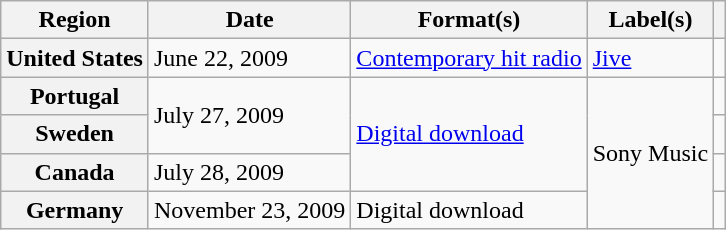<table class="wikitable sortable plainrowheaders">
<tr>
<th scope="col">Region</th>
<th scope="col">Date</th>
<th scope="col">Format(s)</th>
<th scope="col">Label(s)</th>
<th scope="col"></th>
</tr>
<tr>
<th scope="row">United States</th>
<td>June 22, 2009</td>
<td><a href='#'>Contemporary hit radio</a></td>
<td><a href='#'>Jive</a></td>
<td></td>
</tr>
<tr>
<th scope="row">Portugal</th>
<td rowspan="2">July 27, 2009</td>
<td rowspan="3"><a href='#'>Digital download</a> </td>
<td rowspan="4">Sony Music</td>
<td></td>
</tr>
<tr>
<th scope="row">Sweden</th>
<td></td>
</tr>
<tr>
<th scope="row">Canada</th>
<td>July 28, 2009</td>
<td></td>
</tr>
<tr>
<th scope="row">Germany</th>
<td>November 23, 2009</td>
<td>Digital download </td>
<td></td>
</tr>
</table>
